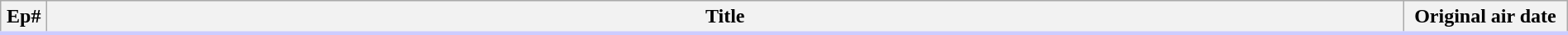<table class="wikitable" width="100%">
<tr style="border-bottom: 3px solid #CCF">
<th width="30">Ep#</th>
<th>Title</th>
<th width="125">Original air date<br>





















</th>
</tr>
</table>
